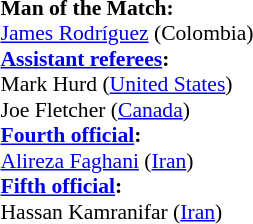<table width=50% style="font-size: 90%">
<tr>
<td><br><strong>Man of the Match:</strong>
<br><a href='#'>James Rodríguez</a> (Colombia)<br><strong><a href='#'>Assistant referees</a>:</strong>
<br>Mark Hurd (<a href='#'>United States</a>)
<br>Joe Fletcher (<a href='#'>Canada</a>)
<br><strong><a href='#'>Fourth official</a>:</strong>
<br><a href='#'>Alireza Faghani</a> (<a href='#'>Iran</a>)
<br><strong><a href='#'>Fifth official</a>:</strong>
<br>Hassan Kamranifar (<a href='#'>Iran</a>)</td>
</tr>
</table>
